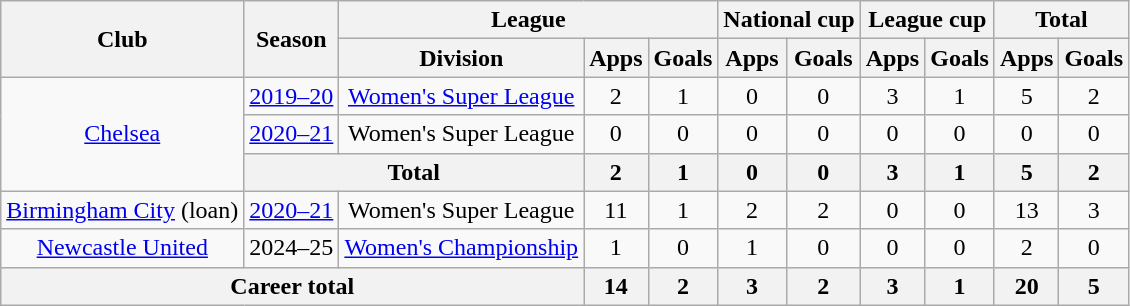<table class="wikitable" style="text-align:center">
<tr>
<th rowspan="2">Club</th>
<th rowspan="2">Season</th>
<th colspan="3">League</th>
<th colspan="2">National cup</th>
<th colspan="2">League cup</th>
<th colspan="2">Total</th>
</tr>
<tr>
<th>Division</th>
<th>Apps</th>
<th>Goals</th>
<th>Apps</th>
<th>Goals</th>
<th>Apps</th>
<th>Goals</th>
<th>Apps</th>
<th>Goals</th>
</tr>
<tr>
<td rowspan="3"><a href='#'>Chelsea</a></td>
<td><a href='#'>2019–20</a></td>
<td><a href='#'>Women's Super League</a></td>
<td>2</td>
<td>1</td>
<td>0</td>
<td>0</td>
<td>3</td>
<td>1</td>
<td>5</td>
<td>2</td>
</tr>
<tr>
<td><a href='#'>2020–21</a></td>
<td>Women's Super League</td>
<td>0</td>
<td>0</td>
<td>0</td>
<td>0</td>
<td>0</td>
<td>0</td>
<td>0</td>
<td>0</td>
</tr>
<tr>
<th colspan="2">Total</th>
<th>2</th>
<th>1</th>
<th>0</th>
<th>0</th>
<th>3</th>
<th>1</th>
<th>5</th>
<th>2</th>
</tr>
<tr>
<td><a href='#'>Birmingham City</a> (loan)</td>
<td><a href='#'>2020–21</a></td>
<td>Women's Super League</td>
<td>11</td>
<td>1</td>
<td>2</td>
<td>2</td>
<td>0</td>
<td>0</td>
<td>13</td>
<td>3</td>
</tr>
<tr>
<td><a href='#'>Newcastle United</a></td>
<td>2024–25</td>
<td><a href='#'>Women's Championship</a></td>
<td>1</td>
<td>0</td>
<td>1</td>
<td>0</td>
<td>0</td>
<td>0</td>
<td>2</td>
<td>0</td>
</tr>
<tr>
<th colspan="3">Career total</th>
<th>14</th>
<th>2</th>
<th>3</th>
<th>2</th>
<th>3</th>
<th>1</th>
<th>20</th>
<th>5</th>
</tr>
</table>
